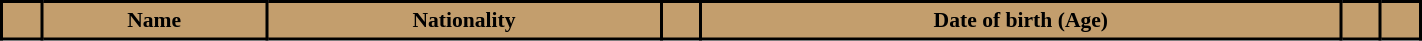<table class="wikitable sortable" style="text-align: center; font-size:90%; width:75%;">
<tr>
<th style="background-color:#C39E6D; color:#000000; border:2px solid #000000;"></th>
<th style="background-color:#C39E6D; color:#000000; border:2px solid #000000;">Name</th>
<th style="background-color:#C39E6D; color:#000000; border:2px solid #000000;">Nationality</th>
<th style="background-color:#C39E6D; color:#000000; border:2px solid #000000;"></th>
<th style="background-color:#C39E6D; color:#000000; border:2px solid #000000;">Date of birth (Age)</th>
<th style="background-color:#C39E6D; color:#000000; border:2px solid #000000;"></th>
<th style="background-color:#C39E6D; color:#000000; border:2px solid #000000;"></th>
</tr>
</table>
